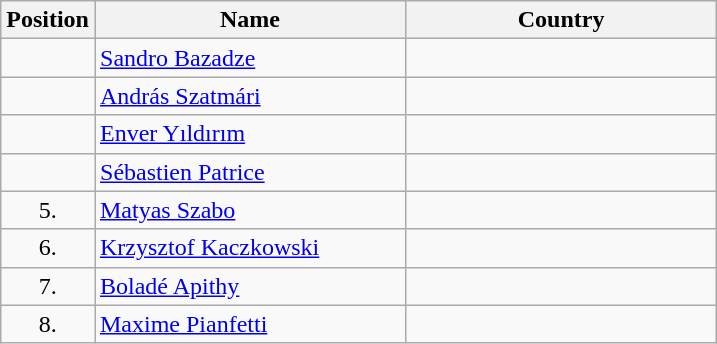<table class="wikitable">
<tr>
<th width="20">Position</th>
<th width="200">Name</th>
<th width="200">Country</th>
</tr>
<tr>
<td align=center></td>
<td><a href='#'>Sandro Bazadze</a></td>
<td></td>
</tr>
<tr>
<td align=center></td>
<td><a href='#'>András Szatmári</a></td>
<td></td>
</tr>
<tr>
<td align=center></td>
<td><a href='#'>Enver Yıldırım</a></td>
<td></td>
</tr>
<tr>
<td align=center></td>
<td><a href='#'>Sébastien Patrice</a></td>
<td></td>
</tr>
<tr>
<td align=center>5.</td>
<td><a href='#'>Matyas Szabo</a></td>
<td></td>
</tr>
<tr>
<td align=center>6.</td>
<td><a href='#'>Krzysztof Kaczkowski</a></td>
<td></td>
</tr>
<tr>
<td align=center>7.</td>
<td><a href='#'>Boladé Apithy</a></td>
<td></td>
</tr>
<tr>
<td align=center>8.</td>
<td><a href='#'>Maxime Pianfetti</a></td>
<td></td>
</tr>
</table>
